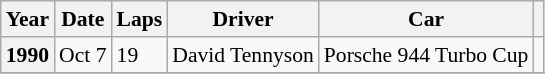<table class="sortable wikitable" style="font-size: 90%;">
<tr>
<th>Year</th>
<th>Date</th>
<th>Laps</th>
<th>Driver</th>
<th>Car</th>
<th></th>
</tr>
<tr>
<th>1990</th>
<td>Oct 7</td>
<td>19</td>
<td> David Tennyson</td>
<td>Porsche 944 Turbo Cup</td>
<td></td>
</tr>
<tr>
</tr>
</table>
